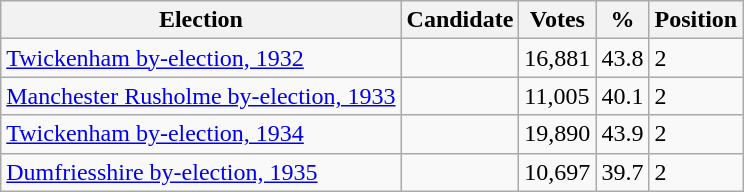<table class="wikitable sortable">
<tr>
<th>Election</th>
<th>Candidate</th>
<th>Votes</th>
<th>%</th>
<th>Position</th>
</tr>
<tr>
<td><a href='#'>Twickenham by-election, 1932</a></td>
<td></td>
<td>16,881</td>
<td>43.8</td>
<td>2</td>
</tr>
<tr>
<td><a href='#'>Manchester Rusholme by-election, 1933</a></td>
<td></td>
<td>11,005</td>
<td>40.1</td>
<td>2</td>
</tr>
<tr>
<td><a href='#'>Twickenham by-election, 1934</a></td>
<td></td>
<td>19,890</td>
<td>43.9</td>
<td>2</td>
</tr>
<tr>
<td><a href='#'>Dumfriesshire by-election, 1935</a></td>
<td></td>
<td>10,697</td>
<td>39.7</td>
<td>2</td>
</tr>
</table>
